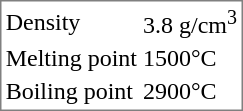<table align=right style="border: 1px solid gray; margin-left:1em;">
<tr>
<td>Density</td>
<td>3.8 g/cm<sup>3</sup></td>
</tr>
<tr>
<td>Melting point</td>
<td>1500°C</td>
</tr>
<tr>
<td>Boiling point</td>
<td>2900°C</td>
</tr>
</table>
